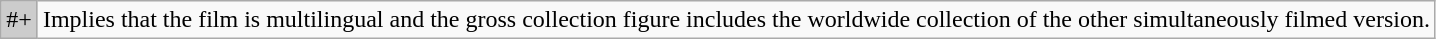<table class="wikitable">
<tr>
<td style="text-align:center; background:#ccc;">#+</td>
<td>Implies that the film is multilingual and the gross collection figure includes the worldwide collection of the other simultaneously filmed version.</td>
</tr>
</table>
